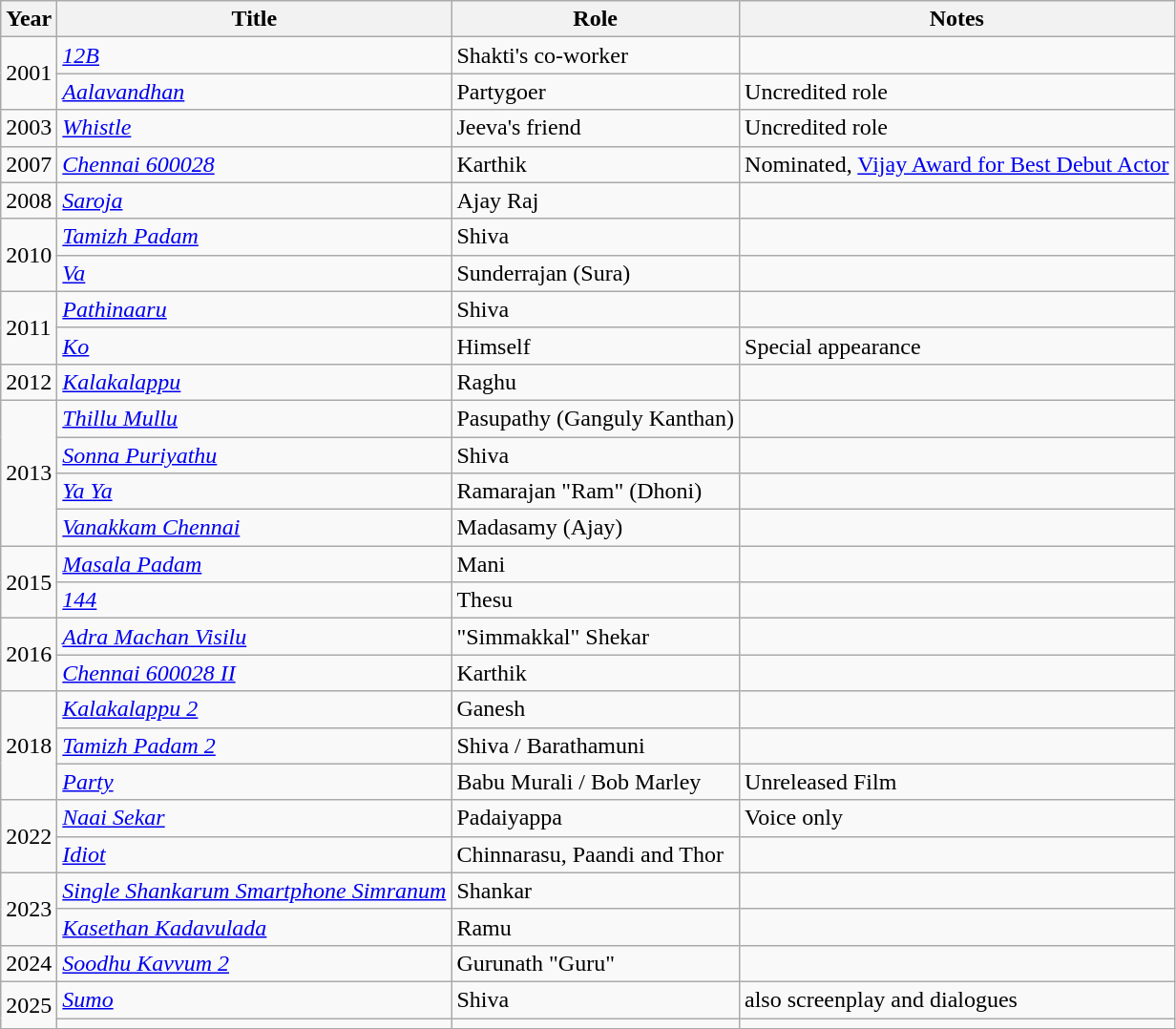<table class="wikitable sortable">
<tr>
<th scope="col">Year</th>
<th scope="col">Title</th>
<th scope="col">Role</th>
<th class="unsortable" scope="col">Notes</th>
</tr>
<tr>
<td rowspan=2>2001</td>
<td><em><a href='#'>12B</a></em></td>
<td>Shakti's co-worker</td>
<td></td>
</tr>
<tr>
<td><em><a href='#'>Aalavandhan</a></em></td>
<td>Partygoer</td>
<td>Uncredited role</td>
</tr>
<tr>
<td>2003</td>
<td><em><a href='#'>Whistle</a></em></td>
<td>Jeeva's friend</td>
<td>Uncredited role</td>
</tr>
<tr>
<td>2007</td>
<td><em><a href='#'>Chennai 600028</a></em></td>
<td>Karthik</td>
<td>Nominated, <a href='#'>Vijay Award for Best Debut Actor</a></td>
</tr>
<tr>
<td>2008</td>
<td><em><a href='#'>Saroja</a></em></td>
<td>Ajay Raj</td>
<td></td>
</tr>
<tr>
<td rowspan=2>2010</td>
<td><em><a href='#'>Tamizh Padam</a></em></td>
<td>Shiva</td>
<td></td>
</tr>
<tr>
<td><em><a href='#'>Va</a></em></td>
<td>Sunderrajan (Sura)</td>
<td></td>
</tr>
<tr>
<td rowspan=2>2011</td>
<td><em><a href='#'>Pathinaaru</a></em></td>
<td>Shiva</td>
<td></td>
</tr>
<tr>
<td><em><a href='#'>Ko</a></em></td>
<td>Himself</td>
<td>Special appearance</td>
</tr>
<tr>
<td>2012</td>
<td><em><a href='#'>Kalakalappu</a></em></td>
<td>Raghu</td>
<td></td>
</tr>
<tr>
<td rowspan=4>2013</td>
<td><em><a href='#'>Thillu Mullu</a></em></td>
<td>Pasupathy (Ganguly Kanthan)</td>
<td></td>
</tr>
<tr>
<td><em><a href='#'>Sonna Puriyathu</a></em></td>
<td>Shiva</td>
<td></td>
</tr>
<tr>
<td><em><a href='#'>Ya Ya</a></em></td>
<td>Ramarajan "Ram" (Dhoni)</td>
<td></td>
</tr>
<tr>
<td><em><a href='#'>Vanakkam Chennai</a></em></td>
<td>Madasamy (Ajay)</td>
<td></td>
</tr>
<tr>
<td rowspan=2>2015</td>
<td><em><a href='#'>Masala Padam</a></em></td>
<td>Mani</td>
<td></td>
</tr>
<tr>
<td><em><a href='#'>144</a></em></td>
<td>Thesu</td>
<td></td>
</tr>
<tr>
<td rowspan=2>2016</td>
<td><em><a href='#'>Adra Machan Visilu</a></em></td>
<td>"Simmakkal" Shekar</td>
<td></td>
</tr>
<tr>
<td><em><a href='#'>Chennai 600028 II</a></em></td>
<td>Karthik</td>
<td></td>
</tr>
<tr>
<td rowspan=3>2018</td>
<td><em><a href='#'>Kalakalappu 2</a></em></td>
<td>Ganesh</td>
<td></td>
</tr>
<tr>
<td><em><a href='#'>Tamizh Padam 2</a></em></td>
<td>Shiva / Barathamuni</td>
<td></td>
</tr>
<tr>
<td><em><a href='#'>Party</a></em> </td>
<td>Babu Murali / Bob Marley</td>
<td>Unreleased Film</td>
</tr>
<tr>
<td rowspan="2">2022</td>
<td><em><a href='#'>Naai Sekar</a></em></td>
<td>Padaiyappa</td>
<td>Voice only</td>
</tr>
<tr>
<td><em><a href='#'>Idiot</a></em></td>
<td>Chinnarasu, Paandi and Thor</td>
<td></td>
</tr>
<tr>
<td Rowspan ="2">2023</td>
<td><em><a href='#'>Single Shankarum Smartphone Simranum</a></em></td>
<td>Shankar</td>
<td></td>
</tr>
<tr>
<td><em><a href='#'>Kasethan Kadavulada</a></em></td>
<td>Ramu</td>
<td></td>
</tr>
<tr>
<td>2024</td>
<td><em><a href='#'>Soodhu Kavvum 2</a></em></td>
<td>Gurunath "Guru"</td>
<td></td>
</tr>
<tr>
<td rowspan=2>2025</td>
<td><em><a href='#'>Sumo</a></em></td>
<td>Shiva</td>
<td>also screenplay and dialogues</td>
</tr>
<tr>
<td></td>
<td></td>
<td></td>
</tr>
<tr>
</tr>
</table>
